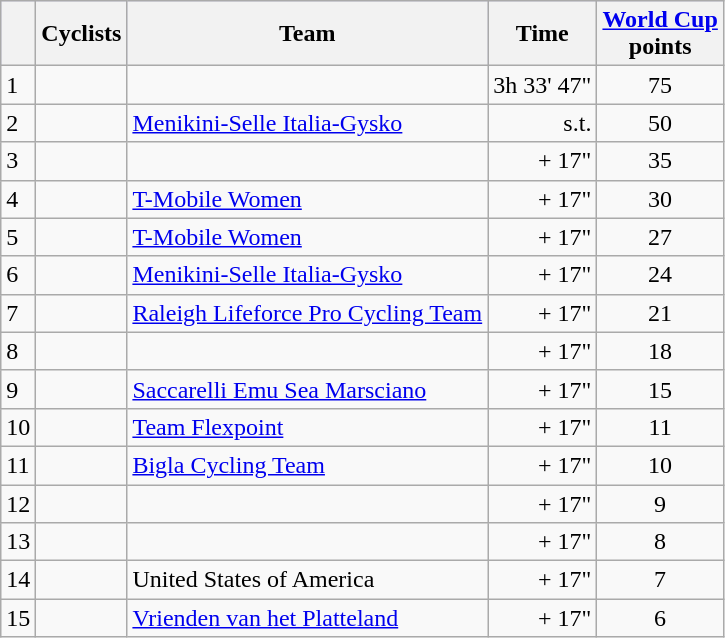<table class="wikitable">
<tr style="background:#ccccff;">
<th></th>
<th>Cyclists</th>
<th>Team</th>
<th>Time</th>
<th><a href='#'>World Cup</a><br>points</th>
</tr>
<tr>
<td>1</td>
<td></td>
<td></td>
<td align="right">3h 33' 47"</td>
<td align="center">75</td>
</tr>
<tr>
<td>2</td>
<td></td>
<td><a href='#'>Menikini-Selle Italia-Gysko</a></td>
<td align="right">s.t.</td>
<td align="center">50</td>
</tr>
<tr>
<td>3</td>
<td></td>
<td></td>
<td align="right">+ 17"</td>
<td align="center">35</td>
</tr>
<tr>
<td>4</td>
<td></td>
<td><a href='#'>T-Mobile Women</a></td>
<td align="right">+ 17"</td>
<td align="center">30</td>
</tr>
<tr>
<td>5</td>
<td></td>
<td><a href='#'>T-Mobile Women</a></td>
<td align="right">+ 17"</td>
<td align="center">27</td>
</tr>
<tr>
<td>6</td>
<td></td>
<td><a href='#'>Menikini-Selle Italia-Gysko</a></td>
<td align="right">+ 17"</td>
<td align="center">24</td>
</tr>
<tr>
<td>7</td>
<td></td>
<td><a href='#'>Raleigh Lifeforce Pro Cycling Team</a></td>
<td align="right">+ 17"</td>
<td align="center">21</td>
</tr>
<tr>
<td>8</td>
<td></td>
<td></td>
<td align="right">+ 17"</td>
<td align="center">18</td>
</tr>
<tr>
<td>9</td>
<td></td>
<td><a href='#'>Saccarelli Emu Sea Marsciano</a></td>
<td align="right">+ 17"</td>
<td align="center">15</td>
</tr>
<tr>
<td>10</td>
<td></td>
<td><a href='#'>Team Flexpoint</a></td>
<td align="right">+ 17"</td>
<td align="center">11</td>
</tr>
<tr>
<td>11</td>
<td></td>
<td><a href='#'>Bigla Cycling Team</a></td>
<td align="right">+ 17"</td>
<td align="center">10</td>
</tr>
<tr>
<td>12</td>
<td></td>
<td></td>
<td align="right">+ 17"</td>
<td align="center">9</td>
</tr>
<tr>
<td>13</td>
<td></td>
<td></td>
<td align="right">+ 17"</td>
<td align="center">8</td>
</tr>
<tr>
<td>14</td>
<td></td>
<td>United States of America</td>
<td align="right">+ 17"</td>
<td align="center">7</td>
</tr>
<tr>
<td>15</td>
<td></td>
<td><a href='#'>Vrienden van het Platteland</a></td>
<td align="right">+ 17"</td>
<td align="center">6</td>
</tr>
</table>
